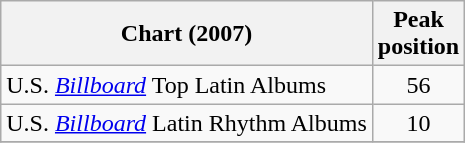<table class="wikitable">
<tr>
<th align="left">Chart (2007)</th>
<th align="left">Peak<br>position</th>
</tr>
<tr>
<td align="left">U.S. <em><a href='#'>Billboard</a></em> Top Latin Albums</td>
<td align="center">56</td>
</tr>
<tr>
<td align="left">U.S. <em><a href='#'>Billboard</a></em> Latin Rhythm Albums</td>
<td align="center">10</td>
</tr>
<tr>
</tr>
</table>
